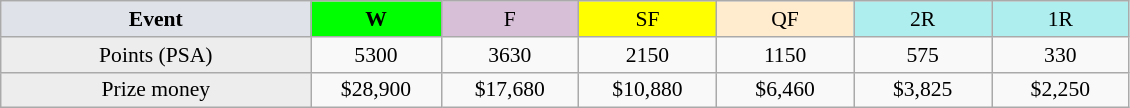<table class=wikitable style=font-size:90%;text-align:center>
<tr>
<td width=200 colspan=1 bgcolor=#dfe2e9><strong>Event</strong></td>
<td width=80 bgcolor=lime><strong>W</strong></td>
<td width=85 bgcolor=#D8BFD8>F</td>
<td width=85 bgcolor=#FFFF00>SF</td>
<td width=85 bgcolor=#ffebcd>QF</td>
<td width=85 bgcolor=#afeeee>2R</td>
<td width=85 bgcolor=#afeeee>1R</td>
</tr>
<tr>
<td bgcolor=#EDEDED>Points (PSA)</td>
<td>5300</td>
<td>3630</td>
<td>2150</td>
<td>1150</td>
<td>575</td>
<td>330</td>
</tr>
<tr>
<td bgcolor=#EDEDED>Prize money</td>
<td>$28,900</td>
<td>$17,680</td>
<td>$10,880</td>
<td>$6,460</td>
<td>$3,825</td>
<td>$2,250</td>
</tr>
</table>
